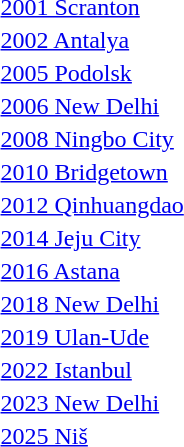<table>
<tr>
<td rowspan=2><a href='#'>2001 Scranton</a></td>
<td rowspan=2></td>
<td rowspan=2></td>
<td></td>
</tr>
<tr>
<td></td>
</tr>
<tr>
<td rowspan=2><a href='#'>2002 Antalya</a></td>
<td rowspan=2></td>
<td rowspan=2></td>
<td></td>
</tr>
<tr>
<td></td>
</tr>
<tr>
<td rowspan=2><a href='#'>2005 Podolsk</a></td>
<td rowspan=2></td>
<td rowspan=2></td>
<td></td>
</tr>
<tr>
<td></td>
</tr>
<tr>
<td rowspan=2><a href='#'>2006 New Delhi</a></td>
<td rowspan=2></td>
<td rowspan=2></td>
<td></td>
</tr>
<tr>
<td></td>
</tr>
<tr>
<td rowspan=2><a href='#'>2008 Ningbo City</a></td>
<td rowspan=2></td>
<td rowspan=2></td>
<td></td>
</tr>
<tr>
<td></td>
</tr>
<tr>
<td rowspan=2><a href='#'>2010 Bridgetown</a></td>
<td rowspan=2></td>
<td rowspan=2></td>
<td></td>
</tr>
<tr>
<td></td>
</tr>
<tr>
<td rowspan=2><a href='#'>2012 Qinhuangdao</a></td>
<td rowspan=2></td>
<td rowspan=2></td>
<td></td>
</tr>
<tr>
<td></td>
</tr>
<tr>
<td rowspan=2><a href='#'>2014 Jeju City</a></td>
<td rowspan=2></td>
<td rowspan=2></td>
<td></td>
</tr>
<tr>
<td></td>
</tr>
<tr>
<td rowspan=2><a href='#'>2016 Astana</a></td>
<td rowspan=2></td>
<td rowspan=2></td>
<td></td>
</tr>
<tr>
<td></td>
</tr>
<tr>
<td rowspan=2><a href='#'>2018 New Delhi</a></td>
<td rowspan=2></td>
<td rowspan=2></td>
<td></td>
</tr>
<tr>
<td></td>
</tr>
<tr>
<td rowspan=2><a href='#'>2019 Ulan-Ude</a></td>
<td rowspan=2></td>
<td rowspan=2></td>
<td></td>
</tr>
<tr>
<td></td>
</tr>
<tr>
<td rowspan=2><a href='#'>2022 Istanbul</a></td>
<td rowspan=2></td>
<td rowspan=2></td>
<td></td>
</tr>
<tr>
<td></td>
</tr>
<tr>
<td rowspan=2><a href='#'>2023 New Delhi</a></td>
<td rowspan=2></td>
<td rowspan=2></td>
<td></td>
</tr>
<tr>
<td></td>
</tr>
<tr>
<td rowspan=2><a href='#'>2025 Niš</a></td>
<td rowspan=2></td>
<td rowspan=2></td>
<td></td>
</tr>
<tr>
<td></td>
</tr>
</table>
